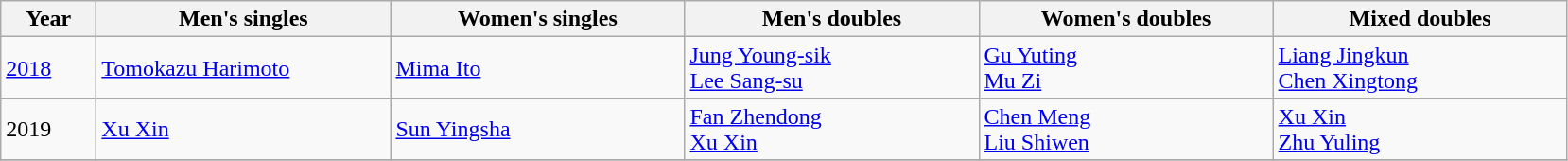<table class="wikitable">
<tr>
<th width="60">Year</th>
<th width="200">Men's singles</th>
<th width="200">Women's singles</th>
<th width="200">Men's doubles</th>
<th width="200">Women's doubles</th>
<th width="200">Mixed doubles</th>
</tr>
<tr>
<td><a href='#'>2018</a></td>
<td> <a href='#'>Tomokazu Harimoto</a></td>
<td> <a href='#'>Mima Ito</a></td>
<td> <a href='#'>Jung Young-sik</a><br> <a href='#'>Lee Sang-su</a></td>
<td> <a href='#'>Gu Yuting</a><br> <a href='#'>Mu Zi</a></td>
<td> <a href='#'>Liang Jingkun</a><br> <a href='#'>Chen Xingtong</a></td>
</tr>
<tr>
<td>2019</td>
<td> <a href='#'>Xu Xin</a></td>
<td> <a href='#'>Sun Yingsha</a></td>
<td> <a href='#'>Fan Zhendong</a><br> <a href='#'>Xu Xin</a></td>
<td> <a href='#'>Chen Meng</a><br> <a href='#'>Liu Shiwen</a></td>
<td> <a href='#'>Xu Xin</a><br> <a href='#'>Zhu Yuling</a></td>
</tr>
<tr>
</tr>
</table>
